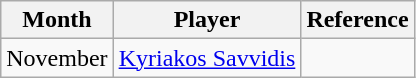<table class="wikitable">
<tr>
<th>Month</th>
<th>Player</th>
<th>Reference</th>
</tr>
<tr>
<td align="center">November</td>
<td> <a href='#'>Kyriakos Savvidis</a></td>
<td></td>
</tr>
</table>
